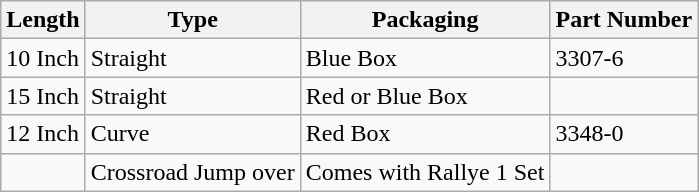<table class="wikitable">
<tr>
<th>Length</th>
<th>Type</th>
<th>Packaging</th>
<th>Part Number</th>
</tr>
<tr>
<td>10 Inch</td>
<td>Straight</td>
<td>Blue Box</td>
<td>3307-6</td>
</tr>
<tr>
<td>15 Inch</td>
<td>Straight</td>
<td>Red or Blue Box</td>
<td></td>
</tr>
<tr>
<td>12 Inch</td>
<td>Curve</td>
<td>Red Box</td>
<td>3348-0</td>
</tr>
<tr>
<td></td>
<td>Crossroad Jump over</td>
<td>Comes with Rallye 1 Set</td>
<td></td>
</tr>
</table>
